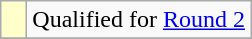<table class="wikitable">
<tr>
<td width=10px bgcolor="#ffffcc"></td>
<td>Qualified for <a href='#'>Round 2</a></td>
</tr>
<tr>
</tr>
</table>
